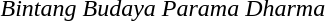<table>
<tr>
<td></td>
<td><em>Bintang Budaya Parama Dharma</em></td>
</tr>
</table>
